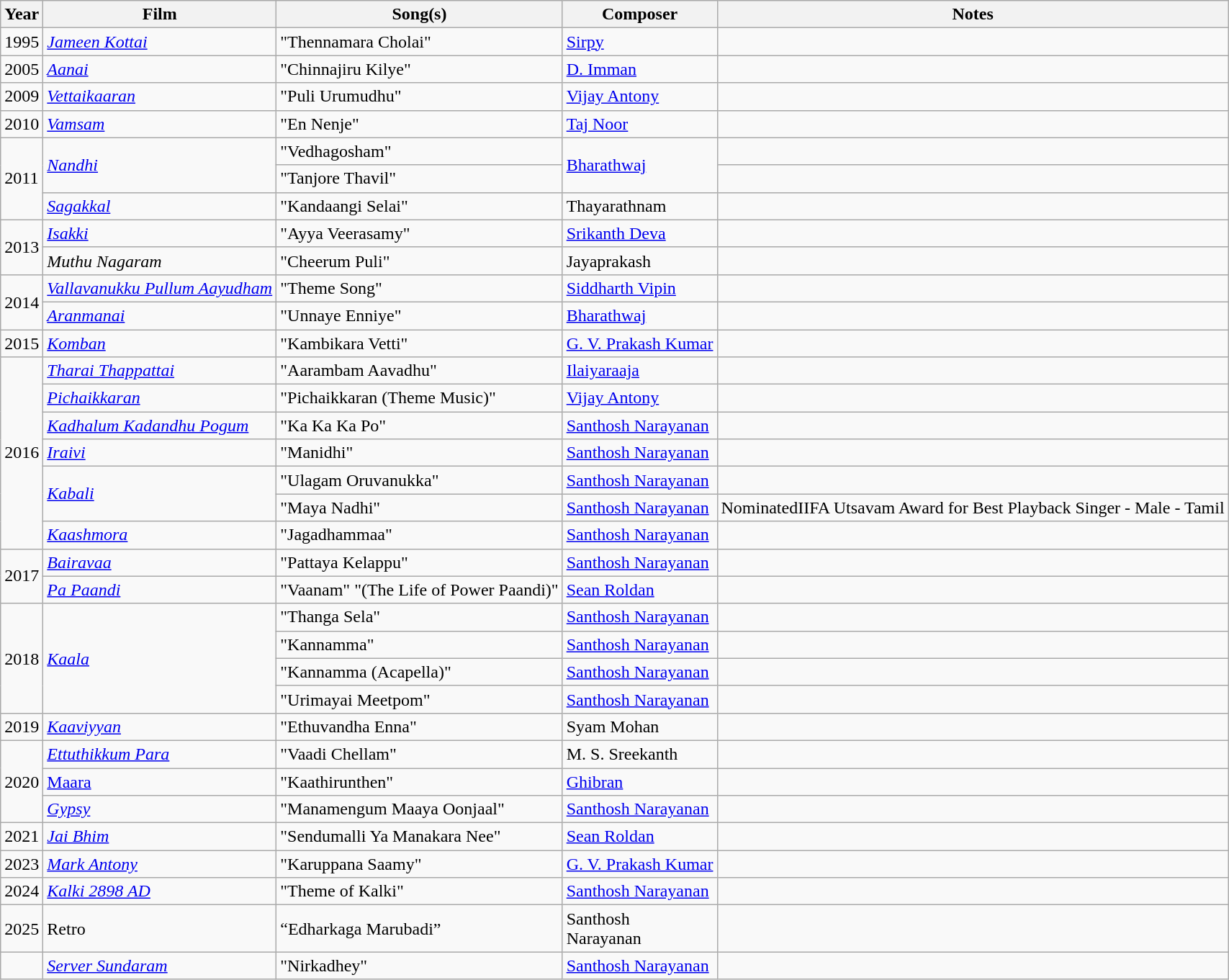<table class="wikitable">
<tr>
<th>Year</th>
<th>Film</th>
<th>Song(s)</th>
<th>Composer</th>
<th>Notes</th>
</tr>
<tr>
<td>1995</td>
<td><em><a href='#'>Jameen Kottai</a></em></td>
<td>"Thennamara Cholai"</td>
<td><a href='#'>Sirpy</a></td>
<td></td>
</tr>
<tr>
<td>2005</td>
<td><em><a href='#'>Aanai</a></em></td>
<td>"Chinnajiru Kilye"</td>
<td><a href='#'>D. Imman</a></td>
<td></td>
</tr>
<tr>
<td>2009</td>
<td><em><a href='#'>Vettaikaaran</a></em></td>
<td>"Puli Urumudhu"</td>
<td><a href='#'>Vijay Antony</a></td>
<td></td>
</tr>
<tr>
<td>2010</td>
<td><em><a href='#'>Vamsam</a></em></td>
<td>"En Nenje"</td>
<td><a href='#'>Taj Noor</a></td>
<td></td>
</tr>
<tr>
<td rowspan="3">2011</td>
<td rowspan="2"><em><a href='#'>Nandhi</a></em></td>
<td>"Vedhagosham"</td>
<td rowspan="2"><a href='#'>Bharathwaj</a></td>
<td></td>
</tr>
<tr>
<td>"Tanjore Thavil"</td>
<td></td>
</tr>
<tr>
<td><em><a href='#'>Sagakkal</a></em></td>
<td>"Kandaangi Selai"</td>
<td>Thayarathnam</td>
<td></td>
</tr>
<tr>
<td rowspan="2">2013</td>
<td><em><a href='#'>Isakki</a></em></td>
<td>"Ayya Veerasamy"</td>
<td><a href='#'>Srikanth Deva</a></td>
<td></td>
</tr>
<tr>
<td><em>Muthu Nagaram</em></td>
<td>"Cheerum Puli"</td>
<td>Jayaprakash</td>
<td></td>
</tr>
<tr>
<td rowspan="2">2014</td>
<td><em><a href='#'>Vallavanukku Pullum Aayudham</a></em></td>
<td>"Theme Song"</td>
<td><a href='#'>Siddharth Vipin</a></td>
<td></td>
</tr>
<tr>
<td><em><a href='#'>Aranmanai</a></em></td>
<td>"Unnaye Enniye"</td>
<td><a href='#'>Bharathwaj</a></td>
<td></td>
</tr>
<tr>
<td>2015</td>
<td><em><a href='#'>Komban</a></em></td>
<td>"Kambikara Vetti"</td>
<td><a href='#'>G. V. Prakash Kumar</a></td>
<td></td>
</tr>
<tr>
<td rowspan="7">2016</td>
<td><em><a href='#'>Tharai Thappattai</a></em></td>
<td>"Aarambam Aavadhu"</td>
<td><a href='#'>Ilaiyaraaja</a></td>
<td></td>
</tr>
<tr>
<td><em><a href='#'>Pichaikkaran</a></em></td>
<td>"Pichaikkaran (Theme Music)"</td>
<td><a href='#'>Vijay Antony</a></td>
<td></td>
</tr>
<tr>
<td><em><a href='#'>Kadhalum Kadandhu Pogum</a></em></td>
<td>"Ka Ka Ka Po"</td>
<td><a href='#'>Santhosh Narayanan</a></td>
<td></td>
</tr>
<tr>
<td><em><a href='#'>Iraivi</a></em></td>
<td>"Manidhi"</td>
<td><a href='#'>Santhosh Narayanan</a></td>
<td></td>
</tr>
<tr>
<td rowspan="2"><em><a href='#'>Kabali</a></em></td>
<td>"Ulagam Oruvanukka"</td>
<td><a href='#'>Santhosh Narayanan</a></td>
<td></td>
</tr>
<tr>
<td>"Maya Nadhi"</td>
<td><a href='#'>Santhosh Narayanan</a></td>
<td>NominatedIIFA Utsavam Award for Best Playback Singer - Male - Tamil</td>
</tr>
<tr>
<td><em><a href='#'>Kaashmora</a></em></td>
<td>"Jagadhammaa"</td>
<td><a href='#'>Santhosh Narayanan</a></td>
<td></td>
</tr>
<tr>
<td rowspan="2">2017</td>
<td><em><a href='#'>Bairavaa</a></em></td>
<td>"Pattaya Kelappu"</td>
<td><a href='#'>Santhosh Narayanan</a></td>
<td></td>
</tr>
<tr>
<td><em><a href='#'>Pa Paandi</a></em></td>
<td>"Vaanam" "(The Life of Power Paandi)"</td>
<td><a href='#'>Sean Roldan</a></td>
<td></td>
</tr>
<tr>
<td rowspan="4">2018</td>
<td rowspan="4"><em><a href='#'>Kaala</a></em></td>
<td>"Thanga Sela"</td>
<td><a href='#'>Santhosh Narayanan</a></td>
<td></td>
</tr>
<tr>
<td>"Kannamma"</td>
<td><a href='#'>Santhosh Narayanan</a></td>
<td></td>
</tr>
<tr>
<td>"Kannamma (Acapella)"</td>
<td><a href='#'>Santhosh Narayanan</a></td>
<td></td>
</tr>
<tr>
<td>"Urimayai Meetpom"</td>
<td><a href='#'>Santhosh Narayanan</a></td>
<td></td>
</tr>
<tr>
<td>2019</td>
<td><em><a href='#'>Kaaviyyan</a></em></td>
<td>"Ethuvandha Enna"</td>
<td>Syam Mohan</td>
<td></td>
</tr>
<tr>
<td rowspan="3">2020</td>
<td><em><a href='#'>Ettuthikkum Para</a></em></td>
<td>"Vaadi Chellam"</td>
<td>M. S. Sreekanth</td>
<td></td>
</tr>
<tr>
<td><a href='#'>Maara</a></td>
<td>"Kaathirunthen"</td>
<td><a href='#'>Ghibran</a></td>
<td></td>
</tr>
<tr>
<td><em><a href='#'>Gypsy</a></em></td>
<td>"Manamengum Maaya Oonjaal"</td>
<td><a href='#'>Santhosh Narayanan</a></td>
<td></td>
</tr>
<tr>
<td>2021</td>
<td><em><a href='#'>Jai Bhim</a></em></td>
<td>"Sendumalli Ya Manakara Nee"</td>
<td><a href='#'>Sean Roldan</a></td>
<td></td>
</tr>
<tr>
<td>2023</td>
<td><em><a href='#'>Mark Antony</a></em></td>
<td>"Karuppana Saamy"</td>
<td><a href='#'>G. V. Prakash Kumar</a></td>
<td></td>
</tr>
<tr>
<td>2024</td>
<td><em><a href='#'>Kalki 2898 AD</a></em></td>
<td>"Theme of Kalki"</td>
<td><a href='#'>Santhosh Narayanan</a></td>
<td></td>
</tr>
<tr>
<td>2025</td>
<td>Retro</td>
<td>“Edharkaga Marubadi”</td>
<td>Santhosh<br>Narayanan</td>
<td></td>
</tr>
<tr>
<td></td>
<td><em><a href='#'>Server Sundaram</a></em></td>
<td>"Nirkadhey"</td>
<td><a href='#'>Santhosh Narayanan</a></td>
<td></td>
</tr>
</table>
